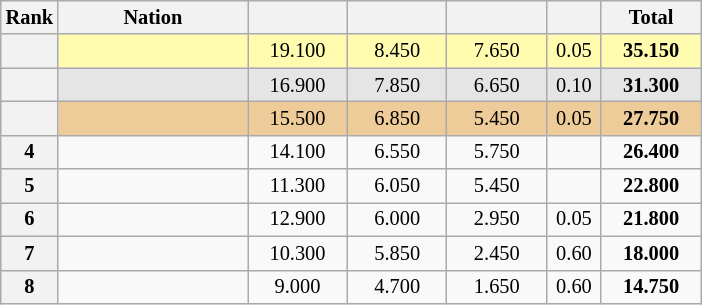<table class="wikitable sortable" style="text-align:center; font-size:85%">
<tr>
<th scope="col" style="width:25px;">Rank</th>
<th scope="col" style="width:120px;">Nation</th>
<th scope="col" style="width:60px;"></th>
<th scope="col" style="width:60px;"></th>
<th scope="col" style="width:60px;"></th>
<th scope="col" style="width:30px;"></th>
<th scope="col" style="width:60px;">Total</th>
</tr>
<tr bgcolor="fffcaf">
<th scope="row"></th>
<td align="left"></td>
<td>19.100</td>
<td>8.450</td>
<td>7.650</td>
<td>0.05</td>
<td><strong>35.150</strong></td>
</tr>
<tr bgcolor="e5e5e5">
<th scope="row"></th>
<td align="left"></td>
<td>16.900</td>
<td>7.850</td>
<td>6.650</td>
<td>0.10</td>
<td><strong>31.300</strong></td>
</tr>
<tr bgcolor="eecc99">
<th scope="row"></th>
<td align="left"></td>
<td>15.500</td>
<td>6.850</td>
<td>5.450</td>
<td>0.05</td>
<td><strong>27.750</strong></td>
</tr>
<tr>
<th scope="row">4</th>
<td align="left"></td>
<td>14.100</td>
<td>6.550</td>
<td>5.750</td>
<td></td>
<td><strong>26.400</strong></td>
</tr>
<tr>
<th scope="row">5</th>
<td align="left"></td>
<td>11.300</td>
<td>6.050</td>
<td>5.450</td>
<td></td>
<td><strong>22.800</strong></td>
</tr>
<tr>
<th scope="row">6</th>
<td align="left"></td>
<td>12.900</td>
<td>6.000</td>
<td>2.950</td>
<td>0.05</td>
<td><strong>21.800</strong></td>
</tr>
<tr>
<th scope="row">7</th>
<td align="left"></td>
<td>10.300</td>
<td>5.850</td>
<td>2.450</td>
<td>0.60</td>
<td><strong>18.000</strong></td>
</tr>
<tr>
<th scope="row">8</th>
<td align="left"></td>
<td>9.000</td>
<td>4.700</td>
<td>1.650</td>
<td>0.60</td>
<td><strong>14.750</strong></td>
</tr>
</table>
